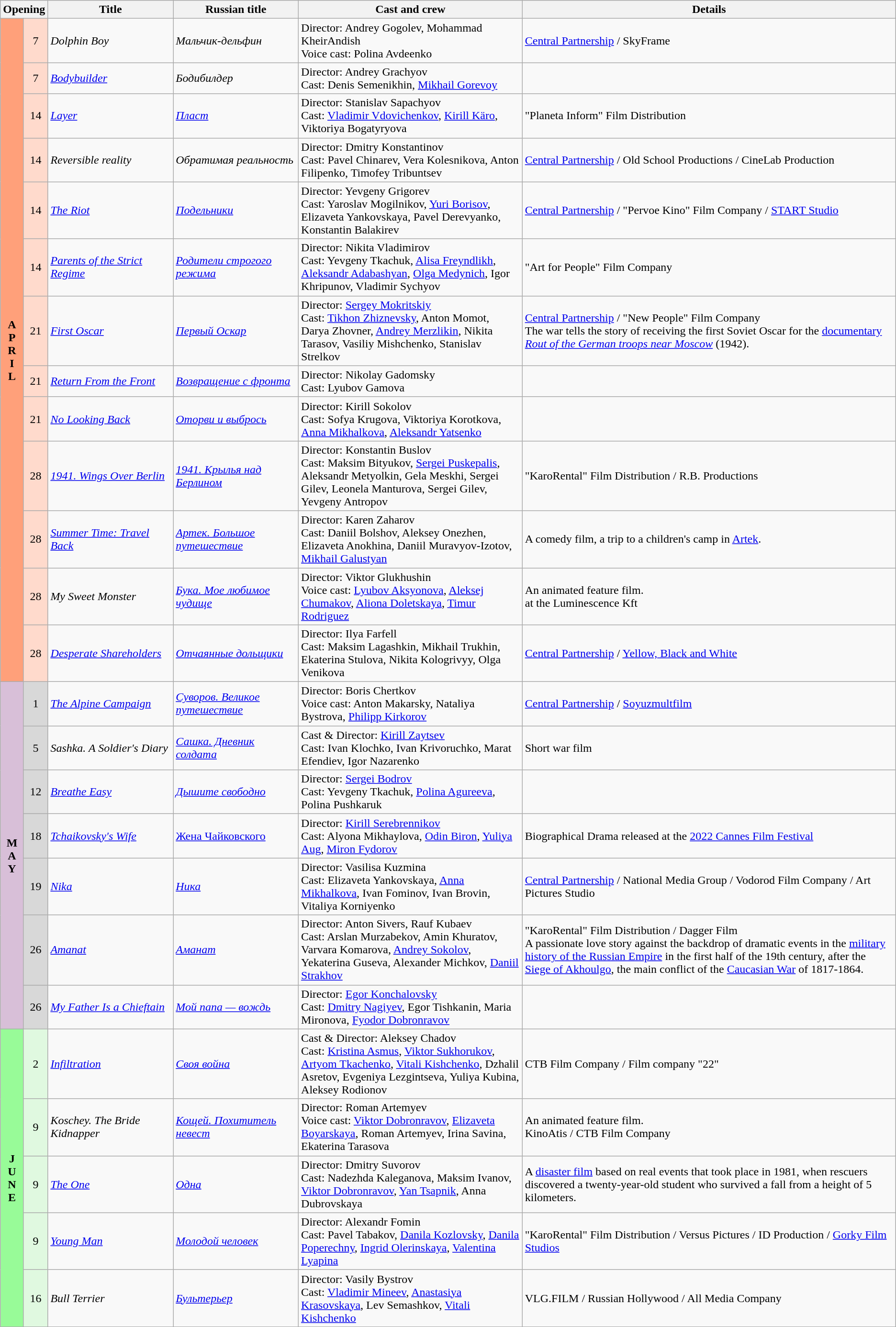<table class="wikitable">
<tr>
<th colspan="2">Opening</th>
<th style="width:14%;">Title</th>
<th style="width:14%;">Russian title</th>
<th style="width:25%;">Cast and crew</th>
<th>Details</th>
</tr>
<tr>
<th rowspan="13" align="center" style="background:#ffa07a; textcolor:#000;">A<br>P<br>R<br>I<br>L</th>
<td align="center" style="background:#ffdacc;">7</td>
<td><em>Dolphin Boy</em></td>
<td><em>Мальчик-дельфин</em></td>
<td>Director: Andrey Gogolev, Mohammad KheirAndish <br> Voice cast: Polina Avdeenko</td>
<td><a href='#'>Central Partnership</a> / SkyFrame</td>
</tr>
<tr>
<td align="center" style="background:#ffdacc;">7</td>
<td><em><a href='#'>Bodybuilder</a></em></td>
<td><em>Бодибилдер</em></td>
<td>Director: Andrey Grachyov<br> Cast: Denis Semenikhin, <a href='#'>Mikhail Gorevoy</a></td>
<td></td>
</tr>
<tr>
<td align="center" style="background:#ffdacc;">14</td>
<td><em><a href='#'>Layer</a></em></td>
<td><em><a href='#'>Пласт</a></em></td>
<td>Director: Stanislav Sapachyov <br> Cast: <a href='#'>Vladimir Vdovichenkov</a>, <a href='#'>Kirill Käro</a>, Viktoriya Bogatyryova</td>
<td>"Planeta Inform" Film Distribution</td>
</tr>
<tr>
<td align="center" style="background:#ffdacc;">14</td>
<td><em>Reversible reality</em></td>
<td><em>Обратимая реальность</em></td>
<td>Director: Dmitry Konstantinov <br> Cast: Pavel Chinarev, Vera Kolesnikova, Anton Filipenko, Timofey Tribuntsev</td>
<td><a href='#'>Central Partnership</a> / Old School Productions / CineLab Production</td>
</tr>
<tr>
<td align="center" style="background:#ffdacc;">14</td>
<td><em><a href='#'>The Riot</a></em></td>
<td><em><a href='#'>Подельники</a></em></td>
<td>Director: Yevgeny Grigorev <br> Cast: Yaroslav Mogilnikov, <a href='#'>Yuri Borisov</a>, Elizaveta Yankovskaya, Pavel Derevyanko, Konstantin Balakirev</td>
<td><a href='#'>Central Partnership</a> / "Pervoe Kino" Film Company / <a href='#'>START Studio</a></td>
</tr>
<tr>
<td align="center" style="background:#ffdacc;">14</td>
<td><em><a href='#'>Parents of the Strict Regime</a></em></td>
<td><em><a href='#'>Родители строгого режима</a></em></td>
<td>Director: Nikita Vladimirov <br> Cast: Yevgeny Tkachuk, <a href='#'>Alisa Freyndlikh</a>, <a href='#'>Aleksandr Adabashyan</a>, <a href='#'>Olga Medynich</a>, Igor Khripunov, Vladimir Sychyov</td>
<td>"Art for People" Film Company</td>
</tr>
<tr>
<td align="center" style="background:#ffdacc;">21</td>
<td><em><a href='#'>First Oscar</a></em></td>
<td><em><a href='#'>Первый Оскар</a></em></td>
<td>Director: <a href='#'>Sergey Mokritskiy</a> <br> Cast: <a href='#'>Tikhon Zhiznevsky</a>, Anton Momot, Darya Zhovner, <a href='#'>Andrey Merzlikin</a>, Nikita Tarasov, Vasiliy Mishchenko, Stanislav Strelkov</td>
<td><a href='#'>Central Partnership</a> / "New People" Film Company <br> The war tells the story of receiving the first Soviet Oscar for the <a href='#'>documentary</a> <em><a href='#'>Rout of the German troops near Moscow</a></em> (1942).</td>
</tr>
<tr>
<td align="center" style="background:#ffdacc;">21</td>
<td><em><a href='#'>Return From the Front</a></em></td>
<td><em><a href='#'>Возвращение с фронта</a></em></td>
<td>Director: Nikolay Gadomsky <br> Cast: Lyubov Gamova</td>
<td></td>
</tr>
<tr>
<td align="center" style="background:#ffdacc;">21</td>
<td><em><a href='#'>No Looking Back</a></em></td>
<td><em><a href='#'>Оторви и выбрось</a></em></td>
<td>Director: Kirill Sokolov <br> Cast: Sofya Krugova, Viktoriya Korotkova, <a href='#'>Anna Mikhalkova</a>, <a href='#'>Aleksandr Yatsenko</a></td>
<td></td>
</tr>
<tr>
<td align="center" style="background:#ffdacc;">28</td>
<td><em><a href='#'>1941. Wings Over Berlin</a></em></td>
<td><em><a href='#'>1941. Крылья над Берлином</a></em></td>
<td>Director: Konstantin Buslov <br> Cast: Maksim Bityukov, <a href='#'>Sergei Puskepalis</a>, Aleksandr Metyolkin, Gela Meskhi, Sergei Gilev, Leonela Manturova, Sergei Gilev, Yevgeny Antropov</td>
<td>"KaroRental" Film Distribution / R.B. Productions</td>
</tr>
<tr>
<td align="center" style="background:#ffdacc;">28</td>
<td><em><a href='#'>Summer Time: Travel Back</a></em></td>
<td><em><a href='#'>Артек. Большое путешествие</a></em></td>
<td>Director: Karen Zaharov <br> Cast: Daniil Bolshov, Aleksey Onezhen, Elizaveta Anokhina, Daniil Muravyov-Izotov, <a href='#'>Mikhail Galustyan</a></td>
<td>A comedy film, a trip to a children's camp in <a href='#'>Artek</a>.</td>
</tr>
<tr>
<td align="center" style="background:#ffdacc;">28</td>
<td><em>My Sweet Monster</em></td>
<td><em><a href='#'>Бука. Мое любимое чудище</a></em></td>
<td>Director: Viktor Glukhushin <br> Voice cast: <a href='#'>Lyubov Aksyonova</a>, <a href='#'>Aleksej Chumakov</a>, <a href='#'>Aliona Doletskaya</a>, <a href='#'>Timur Rodriguez</a></td>
<td>An animated feature film. <br>  at the Luminescence Kft</td>
</tr>
<tr>
<td align="center" style="background:#ffdacc;">28</td>
<td><em><a href='#'>Desperate Shareholders</a></em></td>
<td><em><a href='#'>Отчаянные дольщики</a></em></td>
<td>Director: Ilya Farfell <br> Cast: Maksim Lagashkin, Mikhail Trukhin, Ekaterina Stulova, Nikita Kologrivyy, Olga Venikova</td>
<td><a href='#'>Central Partnership</a> / <a href='#'>Yellow, Black and White</a></td>
</tr>
<tr>
<th rowspan="7" align="center" style="background:thistle; textcolor:#000;">M<br>A<br>Y</th>
<td align="center" style="background:#d8d8d8;">1</td>
<td><em><a href='#'>The Alpine Campaign</a></em></td>
<td><em><a href='#'>Суворов. Великое путешествие</a></em></td>
<td>Director: Boris Chertkov <br> Voice cast: Anton Makarsky, Nataliya Bystrova, <a href='#'>Philipp Kirkorov</a></td>
<td><a href='#'>Central Partnership</a> / <a href='#'>Soyuzmultfilm</a></td>
</tr>
<tr>
<td align="center" style="background:#d8d8d8;">5</td>
<td><em>Sashka. A Soldier's Diary</em></td>
<td><em><a href='#'>Сашка. Дневник солдата</a></em></td>
<td>Cast & Director: <a href='#'>Kirill Zaytsev</a> <br> Cast: Ivan Klochko, Ivan Krivoruchko, Marat Efendiev, Igor Nazarenko</td>
<td>Short war film</td>
</tr>
<tr>
<td align="center" style="background:#d8d8d8;">12</td>
<td><em><a href='#'>Breathe Easy</a></em></td>
<td><em><a href='#'>Дышите свободно</a></em></td>
<td>Director: <a href='#'>Sergei Bodrov</a> <br> Cast: Yevgeny Tkachuk, <a href='#'>Polina Agureeva</a>, Polina Pushkaruk</td>
<td></td>
</tr>
<tr>
<td align="center" style="background:#d8d8d8;">18</td>
<td><em><a href='#'>Tchaikovsky's Wife</a></em></td>
<td><a href='#'>Жена Чайковского</a></td>
<td>Director: <a href='#'>Kirill Serebrennikov</a> <br> Cast: Alyona Mikhaylova, <a href='#'>Odin Biron</a>, <a href='#'>Yuliya Aug</a>, <a href='#'>Miron Fydorov</a></td>
<td>Biographical Drama released at the <a href='#'>2022 Cannes Film Festival</a></td>
</tr>
<tr>
<td align="center" style="background:#d8d8d8;">19</td>
<td><em><a href='#'>Nika</a></em></td>
<td><em><a href='#'>Ника</a></em></td>
<td>Director: Vasilisa Kuzmina <br> Cast: Elizaveta Yankovskaya, <a href='#'>Anna Mikhalkova</a>, Ivan Fominov, Ivan Brovin, Vitaliya Korniyenko</td>
<td><a href='#'>Central Partnership</a> / National Media Group / Vodorod Film Company / Art Pictures Studio</td>
</tr>
<tr>
<td align="center" style="background:#d8d8d8;">26</td>
<td><em><a href='#'>Amanat</a></em></td>
<td><em><a href='#'>Аманат</a></em></td>
<td>Director: Anton Sivers, Rauf Kubaev <br> Cast: Arslan Murzabekov, Amin Khuratov, Varvara Komarova, <a href='#'>Andrey Sokolov</a>, Yekaterina Guseva, Alexander Michkov, <a href='#'>Daniil Strakhov</a></td>
<td>"KaroRental" Film Distribution / Dagger Film <br> A passionate love story against the backdrop of dramatic events in the <a href='#'>military history of the Russian Empire</a> in the first half of the 19th century, after the <a href='#'>Siege of Akhoulgo</a>, the main conflict of the <a href='#'>Caucasian War</a> of 1817-1864.</td>
</tr>
<tr>
<td align="center" style="background:#d8d8d8;">26</td>
<td><em><a href='#'>My Father Is a Chieftain</a></em></td>
<td><em><a href='#'>Мой папа — вождь</a></em></td>
<td>Director: <a href='#'>Egor Konchalovsky</a> <br> Cast: <a href='#'>Dmitry Nagiyev</a>, Egor Tishkanin, Maria Mironova, <a href='#'>Fyodor Dobronravov</a></td>
<td></td>
</tr>
<tr>
<th rowspan="5" style="text-align:center; background:#98fb98; textcolor:#000;">J<br>U<br>N<br>E</th>
<td style="text-align:center; background:#e0f9e0;">2</td>
<td><em><a href='#'>Infiltration</a></em></td>
<td><em><a href='#'>Своя война</a></em></td>
<td>Cast & Director: Aleksey Chadov <br> Cast: <a href='#'>Kristina Asmus</a>, <a href='#'>Viktor Sukhorukov</a>, <a href='#'>Artyom Tkachenko</a>, <a href='#'>Vitali Kishchenko</a>, Dzhalil Asretov, Evgeniya Lezgintseva, Yuliya Kubina, Aleksey Rodionov</td>
<td>CTB Film Company / Film company "22"</td>
</tr>
<tr>
<td align="center" style="background:#e0f9e0;">9</td>
<td><em>Koschey. The Bride Kidnapper</em></td>
<td><em><a href='#'>Кощей. Похититель невест</a></em></td>
<td>Director: Roman Artemyev <br> Voice cast: <a href='#'>Viktor Dobronravov</a>, <a href='#'>Elizaveta Boyarskaya</a>, Roman Artemyev, Irina Savina, Ekaterina Tarasova</td>
<td>An animated feature film. <br> KinoAtis / CTB Film Company</td>
</tr>
<tr>
<td align="center" style="background:#e0f9e0;">9</td>
<td><em><a href='#'>The One</a></em></td>
<td><em><a href='#'>Одна</a></em></td>
<td>Director: Dmitry Suvorov <br> Cast: Nadezhda Kaleganova, Maksim Ivanov, <a href='#'>Viktor Dobronravov</a>, <a href='#'>Yan Tsapnik</a>, Anna Dubrovskaya</td>
<td>A <a href='#'>disaster film</a> based on real events that took place in 1981, when rescuers discovered a twenty-year-old student who survived a fall from a height of 5 kilometers.</td>
</tr>
<tr>
<td align="center" style="background:#e0f9e0;">9</td>
<td><em><a href='#'>Young Man</a></em></td>
<td><em><a href='#'>Молодой человек</a></em></td>
<td>Director: Alexandr Fomin <br> Cast: Pavel Tabakov, <a href='#'>Danila Kozlovsky</a>, <a href='#'>Danila Poperechny</a>, <a href='#'>Ingrid Olerinskaya</a>, <a href='#'>Valentina Lyapina</a></td>
<td>"KaroRental" Film Distribution / Versus Pictures / ID Production / <a href='#'>Gorky Film Studios</a></td>
</tr>
<tr>
<td align="center" style="background:#e0f9e0;">16</td>
<td><em>Bull Terrier</em></td>
<td><em><a href='#'>Бультерьер</a></em></td>
<td>Director: Vasily Bystrov <br> Cast: <a href='#'>Vladimir Mineev</a>, <a href='#'>Anastasiya Krasovskaya</a>, Lev Semashkov, <a href='#'>Vitali Kishchenko</a></td>
<td>VLG.FILM / Russian Hollywood / All Media Company</td>
</tr>
<tr>
</tr>
</table>
